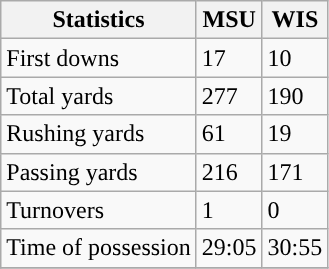<table class="wikitable" style="float: left;">
<tr>
<th>Statistics</th>
<th>MSU</th>
<th>WIS</th>
</tr>
<tr>
<td>First downs</td>
<td>17</td>
<td>10</td>
</tr>
<tr>
<td>Total yards</td>
<td>277</td>
<td>190</td>
</tr>
<tr>
<td>Rushing yards</td>
<td>61</td>
<td>19</td>
</tr>
<tr>
<td>Passing yards</td>
<td>216</td>
<td>171</td>
</tr>
<tr>
<td>Turnovers</td>
<td>1</td>
<td>0</td>
</tr>
<tr>
<td>Time of possession</td>
<td>29:05</td>
<td>30:55</td>
</tr>
<tr>
</tr>
</table>
